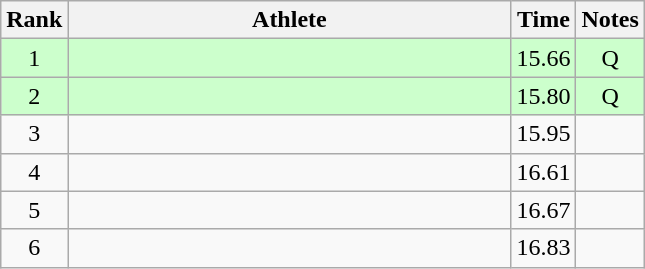<table class="wikitable" style="text-align:center">
<tr>
<th>Rank</th>
<th Style="width:18em">Athlete</th>
<th>Time</th>
<th>Notes</th>
</tr>
<tr style="background:#cfc">
<td>1</td>
<td style="text-align:left"></td>
<td>15.66</td>
<td>Q</td>
</tr>
<tr style="background:#cfc">
<td>2</td>
<td style="text-align:left"></td>
<td>15.80</td>
<td>Q</td>
</tr>
<tr>
<td>3</td>
<td style="text-align:left"></td>
<td>15.95</td>
<td></td>
</tr>
<tr>
<td>4</td>
<td style="text-align:left"></td>
<td>16.61</td>
<td></td>
</tr>
<tr>
<td>5</td>
<td style="text-align:left"></td>
<td>16.67</td>
<td></td>
</tr>
<tr>
<td>6</td>
<td style="text-align:left"></td>
<td>16.83</td>
<td></td>
</tr>
</table>
